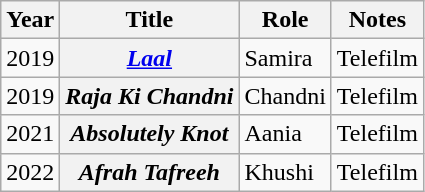<table class="wikitable sortable plainrowheaders">
<tr style="text-align:center;">
<th scope="col">Year</th>
<th scope="col">Title</th>
<th scope="col">Role</th>
<th class="unsortable" scope="col">Notes</th>
</tr>
<tr>
<td>2019</td>
<th scope="row"><em><a href='#'>Laal</a></em></th>
<td>Samira</td>
<td>Telefilm</td>
</tr>
<tr>
<td>2019</td>
<th scope="row"><em>Raja Ki Chandni</em></th>
<td>Chandni</td>
<td>Telefilm</td>
</tr>
<tr>
<td>2021</td>
<th scope="row"><em>Absolutely Knot</em></th>
<td>Aania</td>
<td>Telefilm</td>
</tr>
<tr>
<td>2022</td>
<th scope="row"><em>Afrah Tafreeh</em></th>
<td>Khushi</td>
<td>Telefilm</td>
</tr>
</table>
